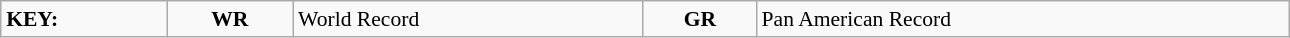<table class="wikitable" style="margin:0.5em auto; font-size:90%;position:relative;" width=68%>
<tr>
<td><strong>KEY:</strong></td>
<td align=center><strong>WR</strong></td>
<td>World Record</td>
<td align=center><strong>GR</strong></td>
<td>Pan American Record</td>
</tr>
</table>
